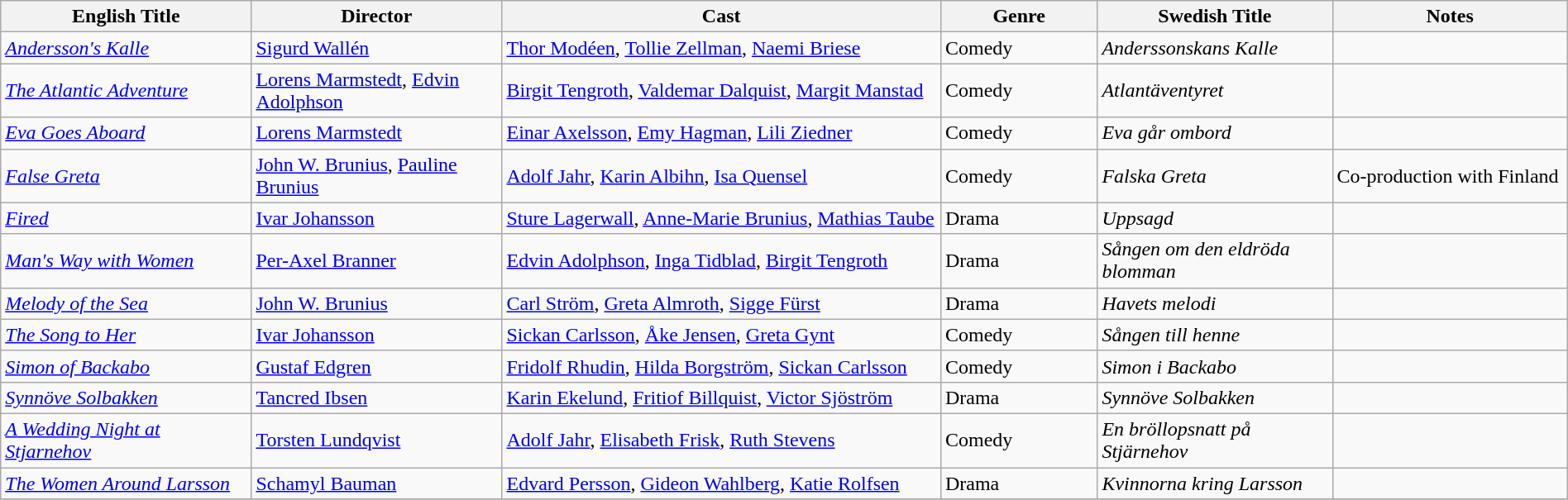<table class="wikitable" style="width:100%;">
<tr>
<th style="width:16%;">English Title</th>
<th style="width:16%;">Director</th>
<th style="width:28%;">Cast</th>
<th style="width:10%;">Genre</th>
<th style="width:15%;">Swedish Title</th>
<th style="width:15%;">Notes</th>
</tr>
<tr>
<td><em><a href='#'>Andersson's Kalle</a></em></td>
<td><a href='#'>Sigurd Wallén</a></td>
<td><a href='#'>Thor Modéen</a>, <a href='#'>Tollie Zellman</a>, <a href='#'>Naemi Briese</a></td>
<td>Comedy</td>
<td><em>Anderssonskans Kalle</em></td>
<td></td>
</tr>
<tr>
<td><em><a href='#'>The Atlantic Adventure</a></em></td>
<td><a href='#'>Lorens Marmstedt</a>, <a href='#'>Edvin Adolphson</a></td>
<td><a href='#'>Birgit Tengroth</a>, <a href='#'>Valdemar Dalquist</a>, <a href='#'>Margit Manstad</a></td>
<td>Comedy</td>
<td><em>Atlantäventyret</em></td>
<td></td>
</tr>
<tr>
<td><em><a href='#'>Eva Goes Aboard</a></em></td>
<td><a href='#'>Lorens Marmstedt</a></td>
<td><a href='#'>Einar Axelsson</a>, <a href='#'>Emy Hagman</a>, <a href='#'>Lili Ziedner</a></td>
<td>Comedy</td>
<td><em>Eva går ombord</em></td>
<td></td>
</tr>
<tr>
<td><em><a href='#'>False Greta</a></em></td>
<td><a href='#'>John W. Brunius</a>, <a href='#'>Pauline Brunius</a></td>
<td><a href='#'>Adolf Jahr</a>, <a href='#'>Karin Albihn</a>, <a href='#'>Isa Quensel</a></td>
<td>Comedy</td>
<td><em> Falska Greta</em></td>
<td>Co-production with Finland</td>
</tr>
<tr>
<td><em><a href='#'>Fired</a></em></td>
<td><a href='#'>Ivar Johansson</a></td>
<td><a href='#'>Sture Lagerwall</a>, <a href='#'>Anne-Marie Brunius</a>, <a href='#'>Mathias Taube</a></td>
<td>Drama</td>
<td><em>Uppsagd</em></td>
<td></td>
</tr>
<tr>
<td><em><a href='#'>Man's Way with Women</a></em></td>
<td><a href='#'>Per-Axel Branner</a></td>
<td><a href='#'>Edvin Adolphson</a>, <a href='#'>Inga Tidblad</a>, <a href='#'>Birgit Tengroth</a></td>
<td>Drama</td>
<td><em>Sången om den eldröda blomman</em></td>
<td></td>
</tr>
<tr>
<td><em><a href='#'>Melody of the Sea</a></em></td>
<td><a href='#'>John W. Brunius</a></td>
<td><a href='#'>Carl Ström</a>, <a href='#'>Greta Almroth</a>, <a href='#'>Sigge Fürst</a></td>
<td>Drama</td>
<td><em>Havets melodi</em></td>
<td></td>
</tr>
<tr>
<td><em><a href='#'>The Song to Her</a></em></td>
<td><a href='#'>Ivar Johansson</a></td>
<td><a href='#'>Sickan Carlsson</a>, <a href='#'>Åke Jensen</a>, <a href='#'>Greta Gynt</a></td>
<td>Comedy</td>
<td><em>Sången till henne</em></td>
<td></td>
</tr>
<tr>
<td><em><a href='#'>Simon of Backabo</a></em></td>
<td><a href='#'>Gustaf Edgren</a></td>
<td><a href='#'>Fridolf Rhudin</a>, <a href='#'>Hilda Borgström</a>, <a href='#'>Sickan Carlsson</a></td>
<td>Comedy</td>
<td><em>Simon i Backabo</em></td>
<td></td>
</tr>
<tr>
<td><em><a href='#'>Synnöve Solbakken</a></em></td>
<td><a href='#'>Tancred Ibsen</a></td>
<td><a href='#'>Karin Ekelund</a>, <a href='#'>Fritiof Billquist</a>, <a href='#'>Victor Sjöström</a></td>
<td>Drama</td>
<td><em>Synnöve Solbakken</em></td>
<td></td>
</tr>
<tr>
<td><em><a href='#'>A Wedding Night at Stjarnehov</a></em></td>
<td><a href='#'>Torsten Lundqvist</a></td>
<td><a href='#'>Adolf Jahr</a>, <a href='#'>Elisabeth Frisk</a>, <a href='#'>Ruth Stevens</a></td>
<td>Comedy</td>
<td><em>En bröllopsnatt på Stjärnehov</em></td>
<td></td>
</tr>
<tr>
<td><em><a href='#'>The Women Around Larsson</a></em></td>
<td><a href='#'>Schamyl Bauman</a></td>
<td><a href='#'>Edvard Persson</a>, <a href='#'>Gideon Wahlberg</a>, <a href='#'>Katie Rolfsen</a></td>
<td>Drama</td>
<td><em>Kvinnorna kring Larsson</em></td>
<td></td>
</tr>
<tr>
</tr>
</table>
